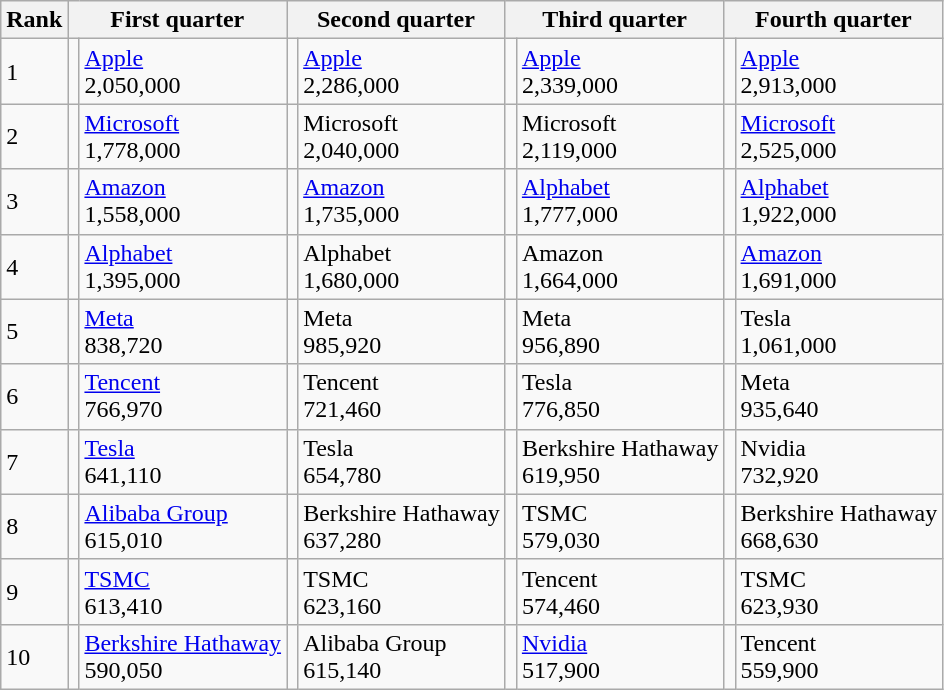<table class="wikitable">
<tr>
<th>Rank</th>
<th colspan = 2>First quarter</th>
<th colspan = 2>Second quarter</th>
<th colspan = 2>Third quarter</th>
<th colspan = 2>Fourth quarter</th>
</tr>
<tr>
<td>1</td>
<td></td>
<td><a href='#'>Apple</a> <br> 2,050,000</td>
<td></td>
<td><a href='#'>Apple</a><br> 2,286,000</td>
<td></td>
<td><a href='#'>Apple</a><br> 2,339,000</td>
<td></td>
<td><a href='#'>Apple</a><br> 2,913,000</td>
</tr>
<tr>
<td>2</td>
<td></td>
<td><a href='#'>Microsoft</a> <br> 1,778,000</td>
<td></td>
<td>Microsoft<br> 2,040,000</td>
<td></td>
<td>Microsoft<br> 2,119,000</td>
<td></td>
<td><a href='#'>Microsoft</a><br> 2,525,000</td>
</tr>
<tr>
<td>3</td>
<td></td>
<td><a href='#'>Amazon</a> <br> 1,558,000</td>
<td></td>
<td><a href='#'>Amazon</a><br> 1,735,000</td>
<td></td>
<td><a href='#'>Alphabet</a><br> 1,777,000</td>
<td></td>
<td><a href='#'>Alphabet</a><br> 1,922,000</td>
</tr>
<tr>
<td>4</td>
<td></td>
<td><a href='#'>Alphabet</a> <br> 1,395,000</td>
<td></td>
<td>Alphabet<br> 1,680,000</td>
<td></td>
<td>Amazon<br> 1,664,000</td>
<td></td>
<td><a href='#'>Amazon</a><br> 1,691,000</td>
</tr>
<tr>
<td>5</td>
<td></td>
<td><a href='#'>Meta</a> <br> 838,720</td>
<td></td>
<td>Meta<br> 985,920</td>
<td></td>
<td>Meta<br> 956,890</td>
<td></td>
<td>Tesla<br> 1,061,000</td>
</tr>
<tr>
<td>6</td>
<td></td>
<td><a href='#'>Tencent</a> <br> 766,970</td>
<td></td>
<td>Tencent<br> 721,460</td>
<td></td>
<td>Tesla<br> 776,850</td>
<td></td>
<td>Meta<br> 935,640</td>
</tr>
<tr>
<td>7</td>
<td></td>
<td><a href='#'>Tesla</a> <br> 641,110</td>
<td></td>
<td>Tesla<br> 654,780</td>
<td></td>
<td>Berkshire Hathaway<br> 619,950</td>
<td></td>
<td>Nvidia <br> 732,920</td>
</tr>
<tr>
<td>8</td>
<td></td>
<td><a href='#'>Alibaba Group</a> <br> 615,010</td>
<td></td>
<td>Berkshire Hathaway<br> 637,280</td>
<td></td>
<td>TSMC<br> 579,030</td>
<td></td>
<td>Berkshire Hathaway<br> 668,630</td>
</tr>
<tr>
<td>9</td>
<td></td>
<td><a href='#'>TSMC</a> <br> 613,410</td>
<td></td>
<td>TSMC<br> 623,160</td>
<td></td>
<td>Tencent<br> 574,460</td>
<td></td>
<td>TSMC<br> 623,930</td>
</tr>
<tr>
<td>10</td>
<td></td>
<td><a href='#'>Berkshire Hathaway</a> <br> 590,050</td>
<td></td>
<td>Alibaba Group<br> 615,140</td>
<td></td>
<td><a href='#'>Nvidia</a> <br> 517,900</td>
<td></td>
<td>Tencent<br> 559,900<br></td>
</tr>
</table>
